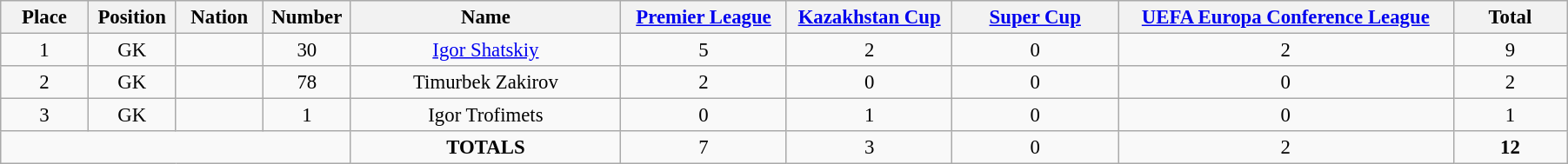<table class="wikitable" style="font-size: 95%; text-align: center;">
<tr>
<th width=60>Place</th>
<th width=60>Position</th>
<th width=60>Nation</th>
<th width=60>Number</th>
<th width=200>Name</th>
<th width=120><a href='#'>Premier League</a></th>
<th width=120><a href='#'>Kazakhstan Cup</a></th>
<th width=120><a href='#'>Super Cup</a></th>
<th width=250><a href='#'>UEFA Europa Conference League</a></th>
<th width=80>Total</th>
</tr>
<tr>
<td>1</td>
<td>GK</td>
<td></td>
<td>30</td>
<td><a href='#'>Igor Shatskiy</a></td>
<td>5</td>
<td>2</td>
<td>0</td>
<td>2</td>
<td>9</td>
</tr>
<tr>
<td>2</td>
<td>GK</td>
<td></td>
<td>78</td>
<td>Timurbek Zakirov</td>
<td>2</td>
<td>0</td>
<td>0</td>
<td>0</td>
<td>2</td>
</tr>
<tr>
<td>3</td>
<td>GK</td>
<td></td>
<td>1</td>
<td>Igor Trofimets</td>
<td>0</td>
<td>1</td>
<td>0</td>
<td>0</td>
<td>1</td>
</tr>
<tr>
<td colspan="4"></td>
<td><strong>TOTALS</strong></td>
<td>7</td>
<td>3</td>
<td>0</td>
<td>2</td>
<td><strong>12</strong></td>
</tr>
</table>
